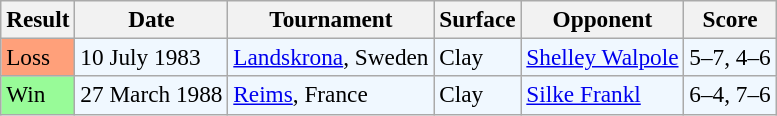<table class="sortable wikitable" style=font-size:97%>
<tr>
<th>Result</th>
<th>Date</th>
<th>Tournament</th>
<th>Surface</th>
<th>Opponent</th>
<th class="unsortable">Score</th>
</tr>
<tr bgcolor="#f0f8ff">
<td style="background:#ffa07a;">Loss</td>
<td>10 July 1983</td>
<td><a href='#'>Landskrona</a>, Sweden</td>
<td>Clay</td>
<td> <a href='#'>Shelley Walpole</a></td>
<td>5–7, 4–6</td>
</tr>
<tr bgcolor="#f0f8ff">
<td style="background:#98fb98;">Win</td>
<td>27 March 1988</td>
<td><a href='#'>Reims</a>, France</td>
<td>Clay</td>
<td> <a href='#'>Silke Frankl</a></td>
<td>6–4, 7–6</td>
</tr>
</table>
